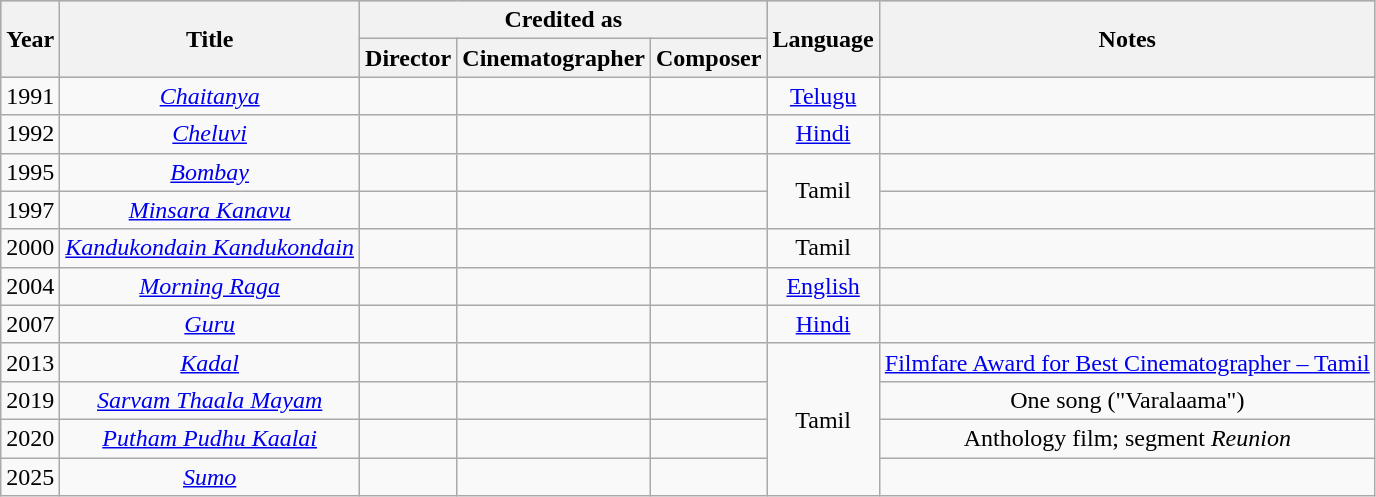<table class="wikitable">
<tr style="background:#B0C4DE; text-align:center;">
<th rowspan="2" scope="col">Year</th>
<th rowspan="2" scope="col">Title</th>
<th colspan="3" scope="col">Credited as</th>
<th rowspan="2" scope="col">Language</th>
<th rowspan="2" class="unsortable" scope="col">Notes</th>
</tr>
<tr>
<th>Director</th>
<th>Cinematographer</th>
<th>Composer</th>
</tr>
<tr>
<td style="text-align:center;">1991</td>
<td style="text-align:center;"><em><a href='#'>Chaitanya</a></em></td>
<td></td>
<td></td>
<td></td>
<td style="text-align:center;"><a href='#'>Telugu</a></td>
<td></td>
</tr>
<tr>
<td style="text-align:center;">1992</td>
<td style="text-align:center;"><em><a href='#'>Cheluvi</a></em></td>
<td></td>
<td></td>
<td></td>
<td style="text-align:center;"><a href='#'>Hindi</a></td>
<td></td>
</tr>
<tr>
<td style="text-align:center;">1995</td>
<td style="text-align:center;"><em><a href='#'>Bombay</a></em></td>
<td></td>
<td></td>
<td></td>
<td style="text-align:center" rowspan="2">Tamil</td>
<td></td>
</tr>
<tr>
<td style="text-align:center;">1997</td>
<td style="text-align:center;"><em><a href='#'>Minsara Kanavu</a></em></td>
<td></td>
<td></td>
<td></td>
<td style="text-align:center;"></td>
</tr>
<tr>
<td style="text-align:center;">2000</td>
<td style="text-align:center;"><em><a href='#'>Kandukondain Kandukondain</a></em></td>
<td></td>
<td></td>
<td></td>
<td style="text-align:center;">Tamil</td>
<td></td>
</tr>
<tr>
<td style="text-align:center;">2004</td>
<td style="text-align:center;"><em><a href='#'>Morning Raga</a></em></td>
<td></td>
<td></td>
<td></td>
<td style="text-align:center;"><a href='#'>English</a></td>
<td></td>
</tr>
<tr>
<td style="text-align:center;">2007</td>
<td style="text-align:center;"><em><a href='#'>Guru</a></em></td>
<td></td>
<td></td>
<td></td>
<td style="text-align:center;"><a href='#'>Hindi</a></td>
<td></td>
</tr>
<tr>
<td style="text-align:center;">2013</td>
<td style="text-align:center;"><em><a href='#'>Kadal</a></em></td>
<td></td>
<td></td>
<td></td>
<td style="text-align:center" rowspan="7">Tamil</td>
<td><a href='#'>Filmfare Award for Best Cinematographer – Tamil</a></td>
</tr>
<tr>
<td style="text-align:center;">2019</td>
<td style="text-align:center;"><em><a href='#'>Sarvam Thaala Mayam</a></em></td>
<td></td>
<td></td>
<td></td>
<td style="text-align:center;">One song ("Varalaama")</td>
</tr>
<tr>
<td style="text-align:center;">2020</td>
<td style="text-align:center;"><em><a href='#'>Putham Pudhu Kaalai</a></em></td>
<td></td>
<td></td>
<td></td>
<td style="text-align:center;">Anthology film; segment <em>Reunion</em></td>
</tr>
<tr>
<td rowspan="1" style="text-align:center;">2025</td>
<td style="text-align:center;"><em><a href='#'>Sumo</a></em></td>
<td></td>
<td></td>
<td></td>
<td></td>
</tr>
</table>
